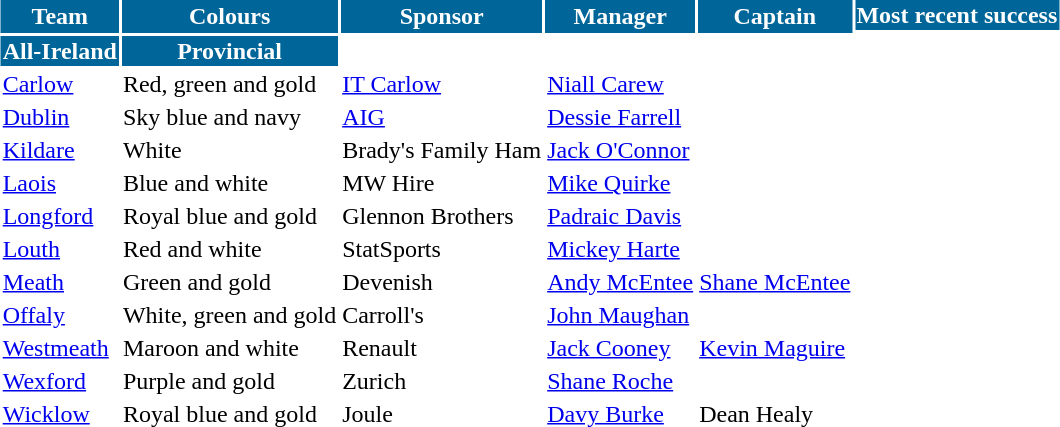<table cellpadding="1" style="margin:1em auto;">
<tr style="background:#069; color:white;">
<th rowspan="2">Team</th>
<th rowspan="2">Colours</th>
<th rowspan="2">Sponsor</th>
<th rowspan="2">Manager</th>
<th rowspan="2">Captain</th>
<th colspan="2">Most recent success</th>
</tr>
<tr>
</tr>
<tr style="background:#069; color:white;">
<th>All-Ireland</th>
<th>Provincial</th>
</tr>
<tr>
<td><a href='#'>Carlow</a></td>
<td> Red, green and gold</td>
<td><a href='#'>IT Carlow</a></td>
<td><a href='#'>Niall Carew</a></td>
<td></td>
<td></td>
<td></td>
</tr>
<tr>
<td><a href='#'>Dublin</a></td>
<td> Sky blue and navy</td>
<td><a href='#'>AIG</a></td>
<td><a href='#'>Dessie Farrell</a></td>
<td></td>
<td></td>
<td></td>
</tr>
<tr>
<td><a href='#'>Kildare</a></td>
<td> White</td>
<td>Brady's Family Ham</td>
<td><a href='#'>Jack O'Connor</a></td>
<td></td>
<td></td>
<td></td>
</tr>
<tr>
<td><a href='#'>Laois</a></td>
<td> Blue and white</td>
<td>MW Hire</td>
<td><a href='#'>Mike Quirke</a></td>
<td></td>
<td></td>
<td></td>
</tr>
<tr>
<td><a href='#'>Longford</a></td>
<td> Royal blue and gold</td>
<td>Glennon Brothers</td>
<td><a href='#'>Padraic Davis</a></td>
<td></td>
<td></td>
<td></td>
</tr>
<tr>
<td><a href='#'>Louth</a></td>
<td> Red and white</td>
<td>StatSports</td>
<td><a href='#'>Mickey Harte</a></td>
<td></td>
<td></td>
<td></td>
</tr>
<tr>
<td><a href='#'>Meath</a></td>
<td> Green and gold</td>
<td>Devenish</td>
<td><a href='#'>Andy McEntee</a></td>
<td><a href='#'>Shane McEntee</a></td>
<td></td>
<td></td>
</tr>
<tr>
<td><a href='#'>Offaly</a></td>
<td> White, green and gold</td>
<td>Carroll's</td>
<td><a href='#'>John Maughan</a></td>
<td></td>
<td></td>
<td></td>
</tr>
<tr>
<td><a href='#'>Westmeath</a></td>
<td> Maroon and white</td>
<td>Renault</td>
<td><a href='#'>Jack Cooney</a></td>
<td><a href='#'>Kevin Maguire</a></td>
<td></td>
<td></td>
</tr>
<tr>
<td><a href='#'>Wexford</a></td>
<td> Purple and gold</td>
<td>Zurich</td>
<td><a href='#'>Shane Roche</a></td>
<td></td>
<td></td>
<td></td>
</tr>
<tr>
<td><a href='#'>Wicklow</a></td>
<td> Royal blue and gold</td>
<td>Joule</td>
<td><a href='#'>Davy Burke</a></td>
<td>Dean Healy</td>
<td></td>
<td></td>
</tr>
</table>
